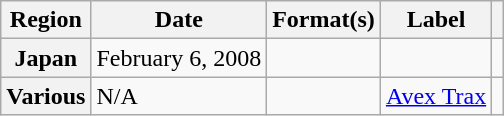<table class="wikitable plainrowheaders">
<tr>
<th scope="col">Region</th>
<th scope="col">Date</th>
<th scope="col">Format(s)</th>
<th scope="col">Label</th>
<th scope="col"></th>
</tr>
<tr>
<th scope="row">Japan</th>
<td>February 6, 2008</td>
<td></td>
<td></td>
<td></td>
</tr>
<tr>
<th scope="row">Various</th>
<td>N/A</td>
<td></td>
<td><a href='#'>Avex Trax</a></td>
<td></td>
</tr>
</table>
